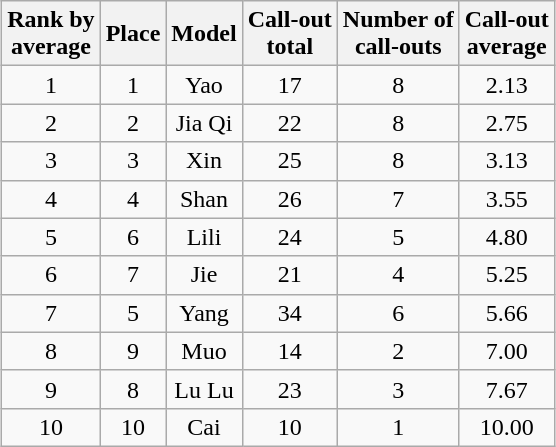<table class="wikitable sortable" style="margin:auto; text-align:center; white-space:nowrap">
<tr>
<th>Rank by<br>average</th>
<th>Place</th>
<th>Model</th>
<th>Call-out<br>total</th>
<th>Number of<br>call-outs</th>
<th>Call-out<br>average</th>
</tr>
<tr>
<td>1</td>
<td>1</td>
<td>Yao</td>
<td>17</td>
<td>8</td>
<td>2.13</td>
</tr>
<tr>
<td>2</td>
<td>2</td>
<td>Jia Qi</td>
<td>22</td>
<td>8</td>
<td>2.75</td>
</tr>
<tr>
<td>3</td>
<td>3</td>
<td>Xin</td>
<td>25</td>
<td>8</td>
<td>3.13</td>
</tr>
<tr>
<td>4</td>
<td>4</td>
<td>Shan</td>
<td>26</td>
<td>7</td>
<td>3.55</td>
</tr>
<tr>
<td>5</td>
<td>6</td>
<td>Lili</td>
<td>24</td>
<td>5</td>
<td>4.80</td>
</tr>
<tr>
<td>6</td>
<td>7</td>
<td>Jie</td>
<td>21</td>
<td>4</td>
<td>5.25</td>
</tr>
<tr>
<td>7</td>
<td>5</td>
<td>Yang</td>
<td>34</td>
<td>6</td>
<td>5.66</td>
</tr>
<tr>
<td>8</td>
<td>9</td>
<td>Muo</td>
<td>14</td>
<td>2</td>
<td>7.00</td>
</tr>
<tr>
<td>9</td>
<td>8</td>
<td>Lu Lu</td>
<td>23</td>
<td>3</td>
<td>7.67</td>
</tr>
<tr>
<td>10</td>
<td>10</td>
<td>Cai</td>
<td>10</td>
<td>1</td>
<td>10.00</td>
</tr>
</table>
